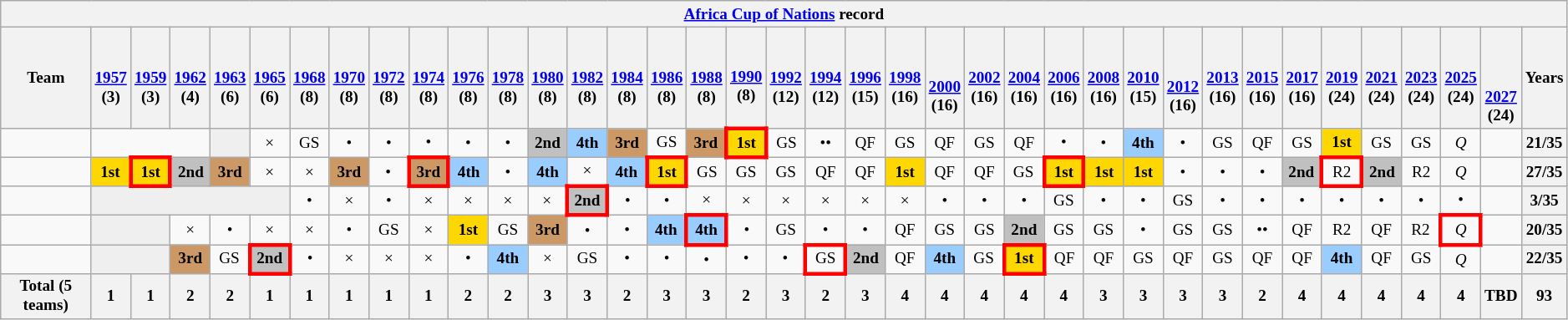<table class="wikitable" style="text-align:center; font-size:80%;">
<tr>
<th colspan=38><a href='#'>Africa Cup of Nations</a> record</th>
</tr>
<tr>
<th>Team</th>
<th><br><a href='#'>1957</a><br>(3)</th>
<th><br><a href='#'>1959</a><br>(3)</th>
<th><br><a href='#'>1962</a><br>(4)</th>
<th><br><a href='#'>1963</a><br>(6)</th>
<th><br><a href='#'>1965</a><br>(6)</th>
<th><br><a href='#'>1968</a><br>(8)</th>
<th><br><a href='#'>1970</a><br>(8)</th>
<th><br><a href='#'>1972</a><br>(8)</th>
<th><br><a href='#'>1974</a><br>(8)</th>
<th><br><a href='#'>1976</a><br>(8)</th>
<th><br><a href='#'>1978</a><br>(8)</th>
<th><br><a href='#'>1980</a><br>(8)</th>
<th><br><a href='#'>1982</a><br>(8)</th>
<th><br><a href='#'>1984</a><br>(8)</th>
<th><br><a href='#'>1986</a><br>(8)</th>
<th><br><a href='#'>1988</a><br>(8)</th>
<th><br><a href='#'>1990</a><br>(8)</th>
<th><br><a href='#'>1992</a><br>(12)</th>
<th><br><a href='#'>1994</a><br>(12)</th>
<th><br><a href='#'>1996</a><br>(15)</th>
<th><br><a href='#'>1998</a><br>(16)</th>
<th><br><br><a href='#'>2000</a><br>(16)</th>
<th><br><a href='#'>2002</a><br>(16)</th>
<th><br><a href='#'>2004</a><br>(16)</th>
<th><br><a href='#'>2006</a><br>(16)</th>
<th><br><a href='#'>2008</a><br>(16)</th>
<th><br><a href='#'>2010</a><br>(15)</th>
<th><br><br><a href='#'>2012</a><br>(16)</th>
<th><br><a href='#'>2013</a><br>(16)</th>
<th><br><a href='#'>2015</a><br>(16)</th>
<th><br><a href='#'>2017</a><br>(16)</th>
<th><br><a href='#'>2019</a><br>(24)</th>
<th><br><a href='#'>2021</a><br>(24)</th>
<th><br><a href='#'>2023</a><br>(24)</th>
<th><br><a href='#'>2025</a><br>(24)</th>
<th><br><br><br><a href='#'>2027</a><br>(24)</th>
<th>Years</th>
</tr>
<tr>
<td align=left></td>
<td colspan=3><em></em></td>
<td bgcolor=#efefef></td>
<td>×</td>
<td>GS</td>
<td>•</td>
<td>•</td>
<td>•</td>
<td>•</td>
<td>•</td>
<td bgcolor=Silver><strong>2nd</strong></td>
<td bgcolor=#9acdff><strong>4th</strong></td>
<td bgcolor=#cc9966><strong>3rd</strong></td>
<td>GS</td>
<td bgcolor=#cc9966><strong>3rd</strong></td>
<td style="border: 3px solid red" bgcolor=Gold><strong>1st</strong></td>
<td>GS</td>
<td>••</td>
<td>QF</td>
<td>GS</td>
<td>QF</td>
<td>GS</td>
<td>QF</td>
<td>•</td>
<td>•</td>
<td bgcolor=#9acdff><strong>4th</strong></td>
<td>•</td>
<td>GS</td>
<td>QF</td>
<td>GS</td>
<td bgcolor=Gold><strong>1st</strong></td>
<td>GS</td>
<td>GS</td>
<td><em>Q</em></td>
<td></td>
<th>21/35</th>
</tr>
<tr>
<td align=left></td>
<td bgcolor=Gold><strong>1st</strong></td>
<td style="border: 3px solid red" bgcolor=Gold><strong>1st</strong></td>
<td bgcolor=Silver><strong>2nd</strong></td>
<td bgcolor=#cc9966><strong>3rd</strong></td>
<td>×</td>
<td>×</td>
<td bgcolor=#cc9966><strong>3rd</strong></td>
<td>•</td>
<td style="border: 3px solid red" bgcolor=#cc9966><strong>3rd</strong></td>
<td bgcolor=#9acdff><strong>4th</strong></td>
<td>•</td>
<td bgcolor=#9acdff><strong>4th</strong></td>
<td>×</td>
<td bgcolor=#9acdff><strong>4th</strong></td>
<td style="border: 3px solid red" bgcolor=Gold><strong>1st</strong></td>
<td>GS</td>
<td>GS</td>
<td>GS</td>
<td>QF</td>
<td>QF</td>
<td bgcolor=Gold><strong>1st</strong></td>
<td>QF</td>
<td>QF</td>
<td>GS</td>
<td style="border: 3px solid red" bgcolor=Gold><strong>1st</strong></td>
<td bgcolor=Gold><strong>1st</strong></td>
<td bgcolor=Gold><strong>1st</strong></td>
<td>•</td>
<td>•</td>
<td>•</td>
<td bgcolor=Silver><strong>2nd</strong></td>
<td style="border: 3px solid red">R2</td>
<td bgcolor=Silver><strong>2nd</strong></td>
<td>R2</td>
<td><em>Q</em></td>
<td></td>
<th>27/35</th>
</tr>
<tr>
<td align=left></td>
<td colspan=5 bgcolor=#efefef></td>
<td>•</td>
<td>×</td>
<td>•</td>
<td>×</td>
<td>×</td>
<td>×</td>
<td>×</td>
<td style="border: 3px solid red" bgcolor=Silver><strong>2nd</strong></td>
<td>•</td>
<td>•</td>
<td>×</td>
<td>×</td>
<td>×</td>
<td>×</td>
<td>×</td>
<td>×</td>
<td>•</td>
<td>•</td>
<td>•</td>
<td>GS</td>
<td>•</td>
<td>•</td>
<td>GS</td>
<td>•</td>
<td>•</td>
<td>•</td>
<td>•</td>
<td>•</td>
<td>•</td>
<td>•</td>
<td></td>
<th>3/35</th>
</tr>
<tr>
<td align=left></td>
<td colspan=2 bgcolor=#efefef></td>
<td>×</td>
<td>•</td>
<td>×</td>
<td>×</td>
<td>•</td>
<td>GS</td>
<td>×</td>
<td bgcolor=Gold><strong>1st</strong></td>
<td>GS</td>
<td bgcolor=#cc9966><strong>3rd</strong></td>
<td>•</td>
<td>•</td>
<td bgcolor=#9acdff><strong>4th</strong></td>
<td style="border: 3px solid red" bgcolor=#9acdff><strong>4th</strong></td>
<td>•</td>
<td>GS</td>
<td>•</td>
<td>•</td>
<td>QF</td>
<td>GS</td>
<td>GS</td>
<td bgcolor=Silver><strong>2nd</strong></td>
<td>GS</td>
<td>GS</td>
<td>•</td>
<td>GS</td>
<td>GS</td>
<td>••</td>
<td>QF</td>
<td>R2</td>
<td>QF</td>
<td>R2</td>
<td style="border: 3px solid red"><em>Q</em></td>
<td></td>
<th>20/35</th>
</tr>
<tr>
<td align=left></td>
<td colspan=2 bgcolor=#efefef></td>
<td bgcolor=#cc9966><strong>3rd</strong></td>
<td>GS</td>
<td style="border: 3px solid red" bgcolor=Silver><strong>2nd</strong></td>
<td>•</td>
<td>×</td>
<td>×</td>
<td>×</td>
<td>•</td>
<td bgcolor=#9acdff><strong>4th</strong></td>
<td>×</td>
<td>GS</td>
<td>•</td>
<td>•</td>
<td>•</td>
<td>•</td>
<td>•</td>
<td style="border: 3px solid red">GS</td>
<td bgcolor=Silver><strong>2nd</strong></td>
<td>QF</td>
<td bgcolor=#9acdff><strong>4th</strong></td>
<td>GS</td>
<td style="border: 3px solid red" bgcolor=Gold><strong>1st</strong></td>
<td>QF</td>
<td>QF</td>
<td>GS</td>
<td>QF</td>
<td>GS</td>
<td>QF</td>
<td>QF</td>
<td bgcolor=#9acdff><strong>4th</strong></td>
<td>QF</td>
<td>GS</td>
<td><em>Q</em></td>
<td></td>
<th>22/35</th>
</tr>
<tr>
<th>Total (5 teams)</th>
<th>1</th>
<th>1</th>
<th>2</th>
<th>2</th>
<th>1</th>
<th>1</th>
<th>1</th>
<th>1</th>
<th>1</th>
<th>2</th>
<th>2</th>
<th>3</th>
<th>3</th>
<th>2</th>
<th>3</th>
<th>3</th>
<th>2</th>
<th>3</th>
<th>2</th>
<th>3</th>
<th>4</th>
<th>4</th>
<th>4</th>
<th>4</th>
<th>4</th>
<th>3</th>
<th>3</th>
<th>3</th>
<th>3</th>
<th>2</th>
<th>4</th>
<th>4</th>
<th>4</th>
<th>4</th>
<th>4</th>
<th>TBD</th>
<th>93</th>
</tr>
</table>
